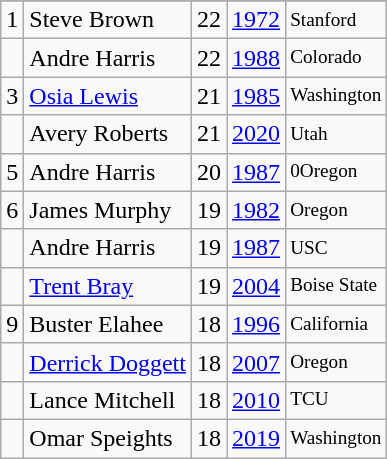<table class="wikitable">
<tr>
</tr>
<tr>
<td>1</td>
<td>Steve Brown</td>
<td>22</td>
<td><a href='#'>1972</a></td>
<td style="font-size:80%;">Stanford</td>
</tr>
<tr>
<td></td>
<td>Andre Harris</td>
<td>22</td>
<td><a href='#'>1988</a></td>
<td style="font-size:80%;">Colorado</td>
</tr>
<tr>
<td>3</td>
<td><a href='#'>Osia Lewis</a></td>
<td>21</td>
<td><a href='#'>1985</a></td>
<td style="font-size:80%;">Washington</td>
</tr>
<tr>
<td></td>
<td>Avery Roberts</td>
<td>21</td>
<td><a href='#'>2020</a></td>
<td style="font-size:80%;">Utah</td>
</tr>
<tr>
<td>5</td>
<td>Andre Harris</td>
<td>20</td>
<td><a href='#'>1987</a></td>
<td style="font-size:80%;">0Oregon</td>
</tr>
<tr>
<td>6</td>
<td>James Murphy</td>
<td>19</td>
<td><a href='#'>1982</a></td>
<td style="font-size:80%;">Oregon</td>
</tr>
<tr>
<td></td>
<td>Andre Harris</td>
<td>19</td>
<td><a href='#'>1987</a></td>
<td style="font-size:80%;">USC</td>
</tr>
<tr>
<td></td>
<td><a href='#'>Trent Bray</a></td>
<td>19</td>
<td><a href='#'>2004</a></td>
<td style="font-size:80%;">Boise State</td>
</tr>
<tr>
<td>9</td>
<td>Buster Elahee</td>
<td>18</td>
<td><a href='#'>1996</a></td>
<td style="font-size:80%;">California</td>
</tr>
<tr>
<td></td>
<td><a href='#'>Derrick Doggett</a></td>
<td>18</td>
<td><a href='#'>2007</a></td>
<td style="font-size:80%;">Oregon</td>
</tr>
<tr>
<td></td>
<td>Lance Mitchell</td>
<td>18</td>
<td><a href='#'>2010</a></td>
<td style="font-size:80%;">TCU</td>
</tr>
<tr>
<td></td>
<td>Omar Speights</td>
<td>18</td>
<td><a href='#'>2019</a></td>
<td style="font-size:80%;">Washington</td>
</tr>
</table>
